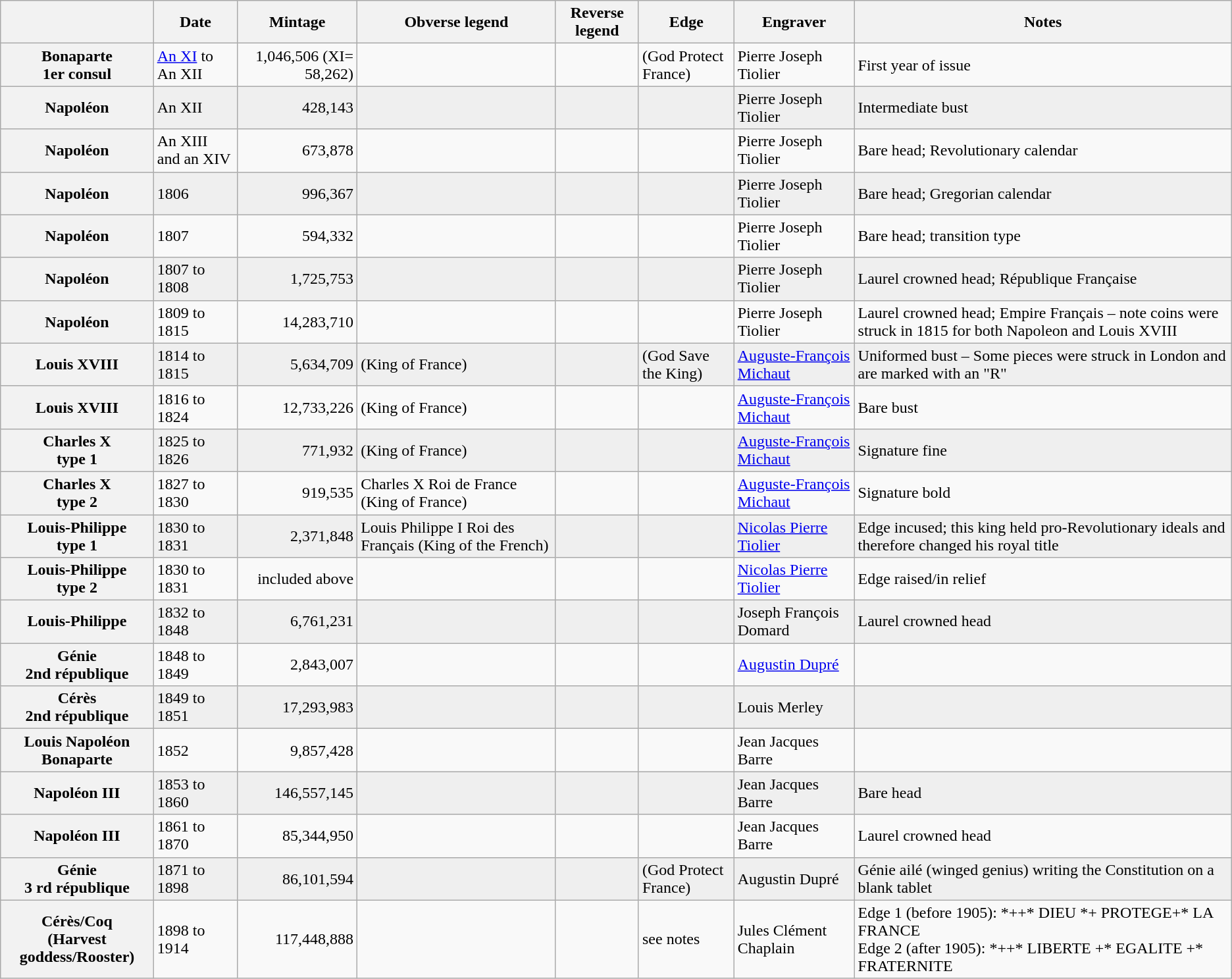<table class="wikitable">
<tr>
<th></th>
<th>Date</th>
<th>Mintage</th>
<th>Obverse legend</th>
<th>Reverse legend</th>
<th>Edge</th>
<th>Engraver</th>
<th>Notes</th>
</tr>
<tr>
<th>Bonaparte<br>1er consul</th>
<td><a href='#'>An XI</a> to An XII</td>
<td align="right">1,046,506 (XI= 58,262)</td>
<td></td>
<td></td>
<td> (God Protect France)</td>
<td>Pierre Joseph Tiolier</td>
<td>First year of issue</td>
</tr>
<tr style="background:#EFEFEF">
<th>Napoléon</th>
<td>An XII</td>
<td align="right">428,143</td>
<td></td>
<td></td>
<td></td>
<td>Pierre Joseph Tiolier</td>
<td>Intermediate bust</td>
</tr>
<tr>
<th>Napoléon</th>
<td>An XIII and an XIV</td>
<td align="right">673,878</td>
<td></td>
<td></td>
<td></td>
<td>Pierre Joseph Tiolier</td>
<td>Bare head; Revolutionary calendar</td>
</tr>
<tr style="background:#EFEFEF">
<th>Napoléon</th>
<td>1806</td>
<td align="right">996,367</td>
<td></td>
<td></td>
<td></td>
<td>Pierre Joseph Tiolier</td>
<td>Bare head; Gregorian calendar</td>
</tr>
<tr>
<th>Napoléon</th>
<td>1807</td>
<td align="right">594,332</td>
<td></td>
<td></td>
<td></td>
<td>Pierre Joseph Tiolier</td>
<td>Bare head; transition type</td>
</tr>
<tr style="background:#EFEFEF">
<th>Napoléon</th>
<td>1807 to 1808</td>
<td align="right">1,725,753</td>
<td></td>
<td></td>
<td></td>
<td>Pierre Joseph Tiolier</td>
<td>Laurel crowned head; République Française</td>
</tr>
<tr>
<th>Napoléon</th>
<td>1809 to 1815</td>
<td align="right">14,283,710</td>
<td></td>
<td></td>
<td></td>
<td>Pierre Joseph Tiolier</td>
<td>Laurel crowned head; Empire Français – note coins were struck in 1815 for both Napoleon and Louis XVIII</td>
</tr>
<tr style="background:#EFEFEF">
<th>Louis XVIII</th>
<td>1814 to 1815</td>
<td align="right">5,634,709</td>
<td> (King of France)</td>
<td></td>
<td> (God Save the King)</td>
<td><a href='#'>Auguste-François Michaut</a></td>
<td>Uniformed bust – Some pieces were struck in London and are marked with an "R"</td>
</tr>
<tr>
<th>Louis XVIII</th>
<td>1816 to 1824</td>
<td align="right">12,733,226</td>
<td> (King of France)</td>
<td></td>
<td></td>
<td><a href='#'>Auguste-François Michaut</a></td>
<td>Bare bust</td>
</tr>
<tr style="background:#EFEFEF">
<th>Charles X<br>type 1</th>
<td>1825 to 1826</td>
<td align="right">771,932</td>
<td> (King of France)</td>
<td></td>
<td></td>
<td><a href='#'>Auguste-François Michaut</a></td>
<td>Signature fine</td>
</tr>
<tr>
<th>Charles X<br>type 2</th>
<td>1827 to 1830</td>
<td align="right">919,535</td>
<td>Charles X Roi de France (King of France)</td>
<td></td>
<td></td>
<td><a href='#'>Auguste-François Michaut</a></td>
<td>Signature bold</td>
</tr>
<tr style="background:#EFEFEF">
<th>Louis-Philippe<br>type 1</th>
<td>1830 to 1831</td>
<td align="right">2,371,848</td>
<td>Louis Philippe I Roi des Français (King of the French)</td>
<td></td>
<td></td>
<td><a href='#'>Nicolas Pierre Tiolier</a></td>
<td>Edge incused; this king held pro-Revolutionary ideals and therefore changed his royal title</td>
</tr>
<tr>
<th>Louis-Philippe<br>type 2</th>
<td>1830 to 1831</td>
<td align="right">included above</td>
<td></td>
<td></td>
<td></td>
<td><a href='#'>Nicolas Pierre Tiolier</a></td>
<td>Edge raised/in relief</td>
</tr>
<tr style="background:#EFEFEF">
<th>Louis-Philippe</th>
<td>1832 to 1848</td>
<td align="right">6,761,231</td>
<td></td>
<td></td>
<td></td>
<td>Joseph François Domard</td>
<td>Laurel crowned head</td>
</tr>
<tr>
<th>Génie<br>2nd république</th>
<td>1848 to 1849</td>
<td align="right">2,843,007</td>
<td></td>
<td></td>
<td></td>
<td><a href='#'>Augustin Dupré</a></td>
<td></td>
</tr>
<tr style="background:#EFEFEF">
<th>Cérès<br>2nd république</th>
<td>1849 to 1851</td>
<td align="right">17,293,983</td>
<td></td>
<td></td>
<td></td>
<td>Louis Merley</td>
<td></td>
</tr>
<tr>
<th>Louis Napoléon Bonaparte</th>
<td>1852</td>
<td align="right">9,857,428</td>
<td></td>
<td></td>
<td></td>
<td>Jean Jacques Barre</td>
<td></td>
</tr>
<tr style="background:#EFEFEF">
<th>Napoléon III</th>
<td>1853 to 1860</td>
<td align="right">146,557,145</td>
<td></td>
<td></td>
<td></td>
<td>Jean Jacques Barre</td>
<td>Bare head</td>
</tr>
<tr>
<th>Napoléon III</th>
<td>1861 to 1870</td>
<td align="right">85,344,950</td>
<td></td>
<td></td>
<td></td>
<td>Jean Jacques Barre</td>
<td>Laurel crowned head</td>
</tr>
<tr style="background:#EFEFEF">
<th>Génie<br>3 rd république</th>
<td>1871 to 1898</td>
<td align="right">86,101,594</td>
<td></td>
<td></td>
<td> (God Protect France)</td>
<td>Augustin Dupré</td>
<td>Génie ailé (winged genius) writing the Constitution on a blank tablet</td>
</tr>
<tr>
<th>Cérès/Coq<br>(Harvest goddess/Rooster)</th>
<td>1898 to 1914</td>
<td align="right">117,448,888</td>
<td></td>
<td></td>
<td>see notes</td>
<td>Jules Clément Chaplain</td>
<td>Edge 1 (before 1905): *++*  DIEU *+ PROTEGE+*  LA FRANCE <br> Edge 2 (after 1905): *++*  LIBERTE +* EGALITE +* FRATERNITE</td>
</tr>
</table>
